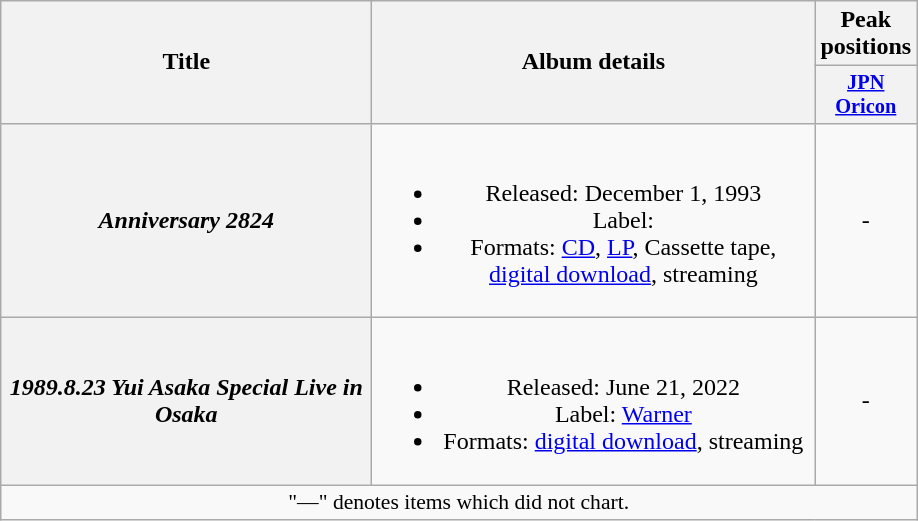<table class="wikitable plainrowheaders" style="text-align:center;">
<tr>
<th style="width:15em;" rowspan="2">Title</th>
<th style="width:18em;" rowspan="2">Album details</th>
<th colspan="1">Peak positions</th>
</tr>
<tr>
<th style="width:3em;font-size:85%"><a href='#'>JPN<br>Oricon</a><br></th>
</tr>
<tr>
<th scope="row"><em>Anniversary 2824</em></th>
<td><br><ul><li>Released: December 1, 1993</li><li>Label: </li><li>Formats: <a href='#'>CD</a>, <a href='#'>LP</a>, Cassette tape, <a href='#'>digital download</a>, streaming</li></ul></td>
<td>-</td>
</tr>
<tr>
<th scope="row"><em>1989.8.23 Yui Asaka Special Live in Osaka</em></th>
<td><br><ul><li>Released: June 21, 2022</li><li>Label: <a href='#'>Warner</a></li><li>Formats: <a href='#'>digital download</a>, streaming</li></ul></td>
<td>-</td>
</tr>
<tr>
<td colspan="11" align="center" style="font-size:90%;">"—" denotes items which did not chart.</td>
</tr>
</table>
